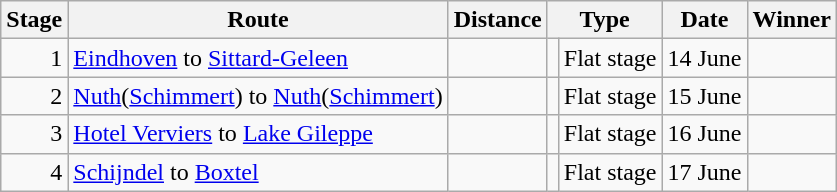<table class="wikitable">
<tr>
<th>Stage</th>
<th>Route</th>
<th>Distance</th>
<th colspan=2>Type</th>
<th>Date</th>
<th>Winner</th>
</tr>
<tr>
<td align=right>1</td>
<td><a href='#'>Eindhoven</a> to <a href='#'>Sittard-Geleen</a></td>
<td></td>
<td></td>
<td>Flat stage</td>
<td align=right>14 June</td>
<td></td>
</tr>
<tr>
<td align=right>2</td>
<td><a href='#'>Nuth</a>(<a href='#'>Schimmert</a>) to <a href='#'>Nuth</a>(<a href='#'>Schimmert</a>)</td>
<td></td>
<td></td>
<td>Flat stage</td>
<td align=right>15 June</td>
<td></td>
</tr>
<tr>
<td align=right>3</td>
<td><a href='#'>Hotel Verviers</a> to <a href='#'>Lake Gileppe</a></td>
<td></td>
<td></td>
<td>Flat stage</td>
<td align=right>16 June</td>
<td></td>
</tr>
<tr>
<td align=right>4</td>
<td><a href='#'>Schijndel</a> to <a href='#'>Boxtel</a></td>
<td></td>
<td></td>
<td>Flat stage</td>
<td align=right>17 June</td>
<td></td>
</tr>
</table>
